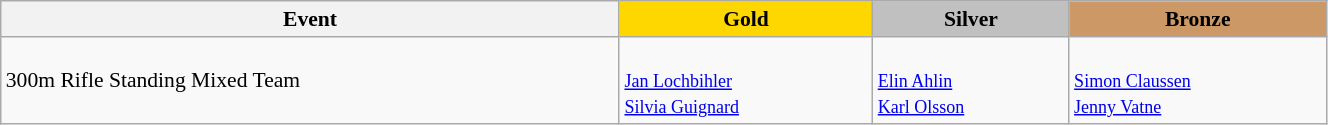<table class="wikitable" width=70% style="font-size:90%; text-align:left;">
<tr align=center>
<th>Event</th>
<td bgcolor=gold><strong>Gold</strong></td>
<td bgcolor=silver><strong>Silver</strong></td>
<td bgcolor=cc9966><strong>Bronze</strong></td>
</tr>
<tr>
<td>300m Rifle Standing Mixed Team</td>
<td><br><small><a href='#'>Jan Lochbihler</a><br><a href='#'>Silvia Guignard</a></small></td>
<td><br><small><a href='#'>Elin Ahlin</a><br><a href='#'>Karl Olsson</a></small></td>
<td><br><small><a href='#'>Simon Claussen</a><br><a href='#'>Jenny Vatne</a></small></td>
</tr>
</table>
